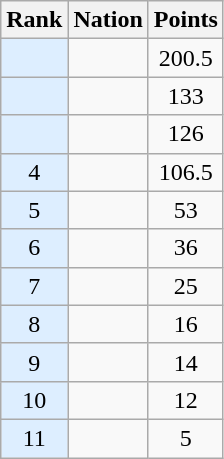<table class="wikitable sortable" style="text-align:center">
<tr>
<th>Rank</th>
<th>Nation</th>
<th>Points</th>
</tr>
<tr>
<td bgcolor = DDEEFF></td>
<td align=left></td>
<td>200.5</td>
</tr>
<tr>
<td bgcolor = DDEEFF></td>
<td align=left></td>
<td>133</td>
</tr>
<tr>
<td bgcolor = DDEEFF></td>
<td align=left></td>
<td>126</td>
</tr>
<tr>
<td bgcolor = DDEEFF>4</td>
<td align=left></td>
<td>106.5</td>
</tr>
<tr>
<td bgcolor = DDEEFF>5</td>
<td align=left></td>
<td>53</td>
</tr>
<tr>
<td bgcolor = DDEEFF>6</td>
<td align=left></td>
<td>36</td>
</tr>
<tr>
<td bgcolor = DDEEFF>7</td>
<td align=left></td>
<td>25</td>
</tr>
<tr>
<td bgcolor = DDEEFF>8</td>
<td align=left></td>
<td>16</td>
</tr>
<tr>
<td bgcolor = DDEEFF>9</td>
<td align=left></td>
<td>14</td>
</tr>
<tr>
<td bgcolor = DDEEFF>10</td>
<td align=left></td>
<td>12</td>
</tr>
<tr>
<td bgcolor = DDEEFF>11</td>
<td align=left></td>
<td>5</td>
</tr>
</table>
